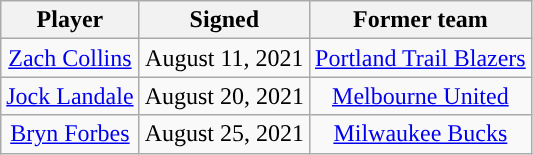<table class="wikitable sortable sortable" style="text-align: center">
<tr>
<th>Player</th>
<th>Signed</th>
<th>Former team</th>
</tr>
<tr style="text-align: center">
<td><a href='#'>Zach Collins</a></td>
<td>August 11, 2021</td>
<td><a href='#'>Portland Trail Blazers</a></td>
</tr>
<tr style="text-align: center">
<td><a href='#'>Jock Landale</a></td>
<td>August 20, 2021</td>
<td><a href='#'>Melbourne United</a></td>
</tr>
<tr style="text-align: center">
<td><a href='#'>Bryn Forbes</a></td>
<td>August 25, 2021</td>
<td><a href='#'>Milwaukee Bucks</a></td>
</tr>
</table>
